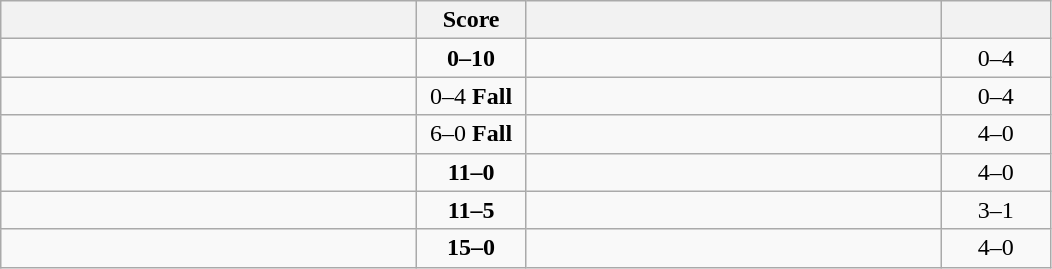<table class="wikitable" style="text-align: center; ">
<tr>
<th align="right" width="270"></th>
<th width="65">Score</th>
<th align="left" width="270"></th>
<th width="65"></th>
</tr>
<tr>
<td align="left"></td>
<td><strong>0–10</strong></td>
<td align="left"><strong></strong></td>
<td>0–4 <strong></strong></td>
</tr>
<tr>
<td align="left"></td>
<td>0–4 <strong>Fall</strong></td>
<td align="left"><strong></strong></td>
<td>0–4 <strong></strong></td>
</tr>
<tr>
<td align="left"><strong></strong></td>
<td>6–0 <strong>Fall</strong></td>
<td align="left"></td>
<td>4–0 <strong></strong></td>
</tr>
<tr>
<td align="left"><strong></strong></td>
<td><strong>11–0</strong></td>
<td align="left"></td>
<td>4–0 <strong></strong></td>
</tr>
<tr>
<td align="left"><strong></strong></td>
<td><strong>11–5</strong></td>
<td align="left"></td>
<td>3–1 <strong></strong></td>
</tr>
<tr>
<td align="left"><strong></strong></td>
<td><strong>15–0</strong></td>
<td align="left"></td>
<td>4–0 <strong></strong></td>
</tr>
</table>
